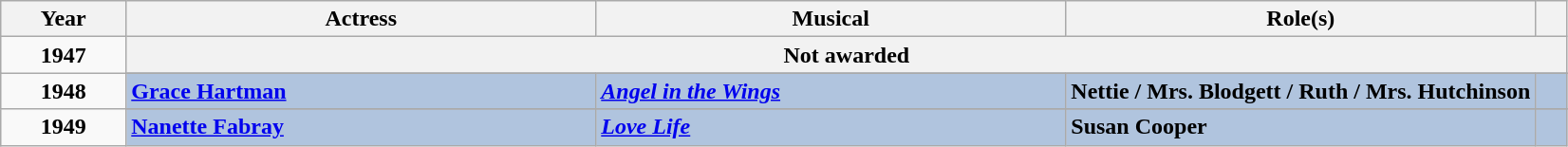<table class="wikitable sortable">
<tr>
<th scope="col" style="width:8%;">Year</th>
<th scope="col" style="width:30%;">Actress</th>
<th scope="col" style="width:30%;">Musical</th>
<th scope="col" style="width:30%;">Role(s)</th>
<th scope="col" style="width:2%;" class="unsortable"></th>
</tr>
<tr>
<td align="center"><strong>1947</strong> <br> </td>
<th colspan="4">Not awarded</th>
</tr>
<tr>
<td rowspan="2" align="center"><strong>1948</strong> <br> </td>
</tr>
<tr style="background:#B0C4DE">
<td><strong><a href='#'>Grace Hartman</a></strong></td>
<td><strong><em><a href='#'>Angel in the Wings</a></em></strong></td>
<td><strong>Nettie / Mrs. Blodgett / Ruth / Mrs. Hutchinson</strong></td>
<td></td>
</tr>
<tr>
<td rowspan="2" align="center"><strong>1949</strong> <br> </td>
</tr>
<tr style="background:#B0C4DE">
<td><strong><a href='#'>Nanette Fabray</a></strong></td>
<td><strong><em><a href='#'>Love Life</a></em></strong></td>
<td><strong>Susan Cooper</strong></td>
<td></td>
</tr>
</table>
